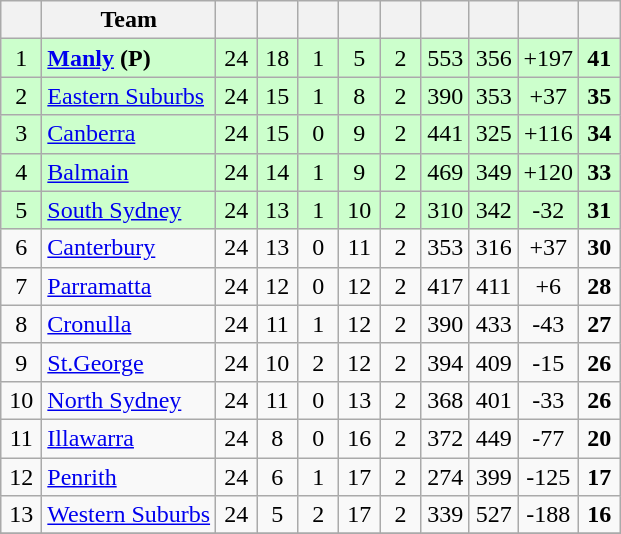<table class="wikitable" style="text-align:center;">
<tr>
<th width="20"></th>
<th>Team</th>
<th width="20"></th>
<th width="20"></th>
<th width="20"></th>
<th width="20"></th>
<th width="20"></th>
<th width="25"></th>
<th width="25"></th>
<th width="30"></th>
<th width="20"></th>
</tr>
<tr style="background: #ccffcc;">
<td>1</td>
<td style="text-align:left;"> <strong><a href='#'>Manly</a> (P)</strong></td>
<td>24</td>
<td>18</td>
<td>1</td>
<td>5</td>
<td>2</td>
<td>553</td>
<td>356</td>
<td>+197</td>
<td><strong>41</strong></td>
</tr>
<tr style="background: #ccffcc;">
<td>2</td>
<td style="text-align:left;"> <a href='#'>Eastern Suburbs</a></td>
<td>24</td>
<td>15</td>
<td>1</td>
<td>8</td>
<td>2</td>
<td>390</td>
<td>353</td>
<td>+37</td>
<td><strong>35</strong></td>
</tr>
<tr style="background: #ccffcc;">
<td>3</td>
<td style="text-align:left;"> <a href='#'>Canberra</a></td>
<td>24</td>
<td>15</td>
<td>0</td>
<td>9</td>
<td>2</td>
<td>441</td>
<td>325</td>
<td>+116</td>
<td><strong>34</strong></td>
</tr>
<tr style="background: #ccffcc;">
<td>4</td>
<td style="text-align:left;"> <a href='#'>Balmain</a></td>
<td>24</td>
<td>14</td>
<td>1</td>
<td>9</td>
<td>2</td>
<td>469</td>
<td>349</td>
<td>+120</td>
<td><strong>33</strong></td>
</tr>
<tr style="background: #ccffcc;">
<td>5</td>
<td style="text-align:left;"> <a href='#'>South Sydney</a></td>
<td>24</td>
<td>13</td>
<td>1</td>
<td>10</td>
<td>2</td>
<td>310</td>
<td>342</td>
<td>-32</td>
<td><strong>31</strong></td>
</tr>
<tr>
<td>6</td>
<td style="text-align:left;"> <a href='#'>Canterbury</a></td>
<td>24</td>
<td>13</td>
<td>0</td>
<td>11</td>
<td>2</td>
<td>353</td>
<td>316</td>
<td>+37</td>
<td><strong>30</strong></td>
</tr>
<tr>
<td>7</td>
<td style="text-align:left;"> <a href='#'>Parramatta</a></td>
<td>24</td>
<td>12</td>
<td>0</td>
<td>12</td>
<td>2</td>
<td>417</td>
<td>411</td>
<td>+6</td>
<td><strong>28</strong></td>
</tr>
<tr>
<td>8</td>
<td style="text-align:left;"> <a href='#'>Cronulla</a></td>
<td>24</td>
<td>11</td>
<td>1</td>
<td>12</td>
<td>2</td>
<td>390</td>
<td>433</td>
<td>-43</td>
<td><strong>27</strong></td>
</tr>
<tr>
<td>9</td>
<td style="text-align:left;"> <a href='#'>St.George</a></td>
<td>24</td>
<td>10</td>
<td>2</td>
<td>12</td>
<td>2</td>
<td>394</td>
<td>409</td>
<td>-15</td>
<td><strong>26</strong></td>
</tr>
<tr>
<td>10</td>
<td style="text-align:left;"> <a href='#'>North Sydney</a></td>
<td>24</td>
<td>11</td>
<td>0</td>
<td>13</td>
<td>2</td>
<td>368</td>
<td>401</td>
<td>-33</td>
<td><strong>26</strong></td>
</tr>
<tr>
<td>11</td>
<td style="text-align:left;"> <a href='#'>Illawarra</a></td>
<td>24</td>
<td>8</td>
<td>0</td>
<td>16</td>
<td>2</td>
<td>372</td>
<td>449</td>
<td>-77</td>
<td><strong>20</strong></td>
</tr>
<tr>
<td>12</td>
<td style="text-align:left;"> <a href='#'>Penrith</a></td>
<td>24</td>
<td>6</td>
<td>1</td>
<td>17</td>
<td>2</td>
<td>274</td>
<td>399</td>
<td>-125</td>
<td><strong>17</strong></td>
</tr>
<tr>
<td>13</td>
<td style="text-align:left;"> <a href='#'>Western Suburbs</a></td>
<td>24</td>
<td>5</td>
<td>2</td>
<td>17</td>
<td>2</td>
<td>339</td>
<td>527</td>
<td>-188</td>
<td><strong>16</strong></td>
</tr>
<tr>
</tr>
</table>
